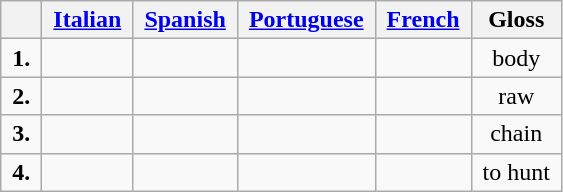<table class="wikitable">
<tr>
<th></th>
<th> <a href='#'>Italian</a> </th>
<th> <a href='#'>Spanish</a> </th>
<th> <a href='#'>Portuguese</a> </th>
<th> <a href='#'>French</a> </th>
<th> Gloss </th>
</tr>
<tr>
<td> <strong>1.</strong> </td>
<td align=center>  </td>
<td align=center>  </td>
<td align=center>  </td>
<td align=center>  </td>
<td align=center> body </td>
</tr>
<tr>
<td> <strong>2.</strong> </td>
<td align=center>  </td>
<td align=center>  </td>
<td align=center>  </td>
<td align=center>  </td>
<td align=center> raw </td>
</tr>
<tr>
<td> <strong>3.</strong> </td>
<td align=center>  </td>
<td align=center>  </td>
<td align=center>  </td>
<td align=center>  </td>
<td align=center> chain </td>
</tr>
<tr>
<td> <strong>4.</strong> </td>
<td align=center>  </td>
<td align=center>  </td>
<td align=center>  </td>
<td align=center>  </td>
<td align=center> to hunt </td>
</tr>
</table>
